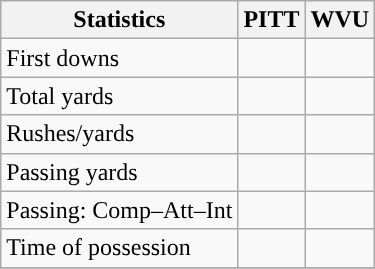<table class="wikitable" style="float: left;">
<tr>
<th>Statistics</th>
<th>PITT</th>
<th>WVU</th>
</tr>
<tr>
<td>First downs</td>
<td></td>
<td></td>
</tr>
<tr>
<td>Total yards</td>
<td></td>
<td></td>
</tr>
<tr>
<td>Rushes/yards</td>
<td></td>
<td></td>
</tr>
<tr>
<td>Passing yards</td>
<td></td>
<td></td>
</tr>
<tr>
<td>Passing: Comp–Att–Int</td>
<td></td>
<td></td>
</tr>
<tr>
<td>Time of possession</td>
<td></td>
<td></td>
</tr>
<tr>
</tr>
</table>
